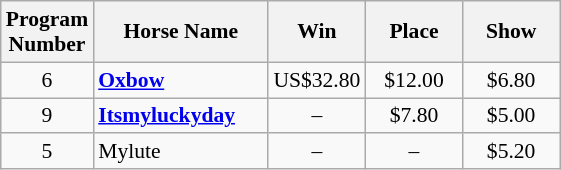<table class="wikitable sortable" style="font-size:90%">
<tr>
<th width="48px">Program <br> Number</th>
<th width="110px">Horse Name <br></th>
<th width="58px">Win <br></th>
<th width="58px">Place <br></th>
<th width="58px">Show</th>
</tr>
<tr>
<td align=center>6</td>
<td><strong><a href='#'>Oxbow</a></strong></td>
<td align=center>US$32.80</td>
<td align=center>$12.00</td>
<td align=center>$6.80</td>
</tr>
<tr>
<td align=center>9</td>
<td><strong><a href='#'>Itsmyluckyday</a></strong></td>
<td align=center>–</td>
<td align=center>$7.80</td>
<td align=center>$5.00</td>
</tr>
<tr>
<td align=center>5</td>
<td>Mylute</td>
<td align=center>–</td>
<td align=center>–</td>
<td align=center>$5.20</td>
</tr>
</table>
